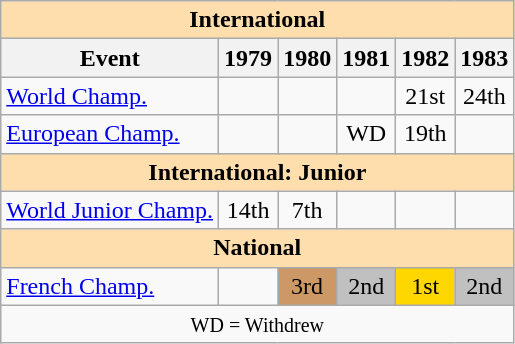<table class="wikitable" style="text-align:center">
<tr>
<th style="background-color: #ffdead; " colspan=6 align=center>International</th>
</tr>
<tr>
<th>Event</th>
<th>1979</th>
<th>1980</th>
<th>1981</th>
<th>1982</th>
<th>1983</th>
</tr>
<tr>
<td align=left><a href='#'>World Champ.</a></td>
<td></td>
<td></td>
<td></td>
<td>21st</td>
<td>24th</td>
</tr>
<tr>
<td align=left><a href='#'>European Champ.</a></td>
<td></td>
<td></td>
<td>WD</td>
<td>19th</td>
<td></td>
</tr>
<tr>
<th style="background-color: #ffdead; " colspan=6 align=center>International: Junior</th>
</tr>
<tr>
<td align=left><a href='#'>World Junior Champ.</a></td>
<td>14th</td>
<td>7th</td>
<td></td>
<td></td>
<td></td>
</tr>
<tr>
<th style="background-color: #ffdead; " colspan=6 align=center>National</th>
</tr>
<tr>
<td align=left><a href='#'>French Champ.</a></td>
<td></td>
<td bgcolor=cc9966>3rd</td>
<td bgcolor=silver>2nd</td>
<td bgcolor=gold>1st</td>
<td bgcolor=silver>2nd</td>
</tr>
<tr>
<td colspan=6 align=center><small> WD = Withdrew </small></td>
</tr>
</table>
